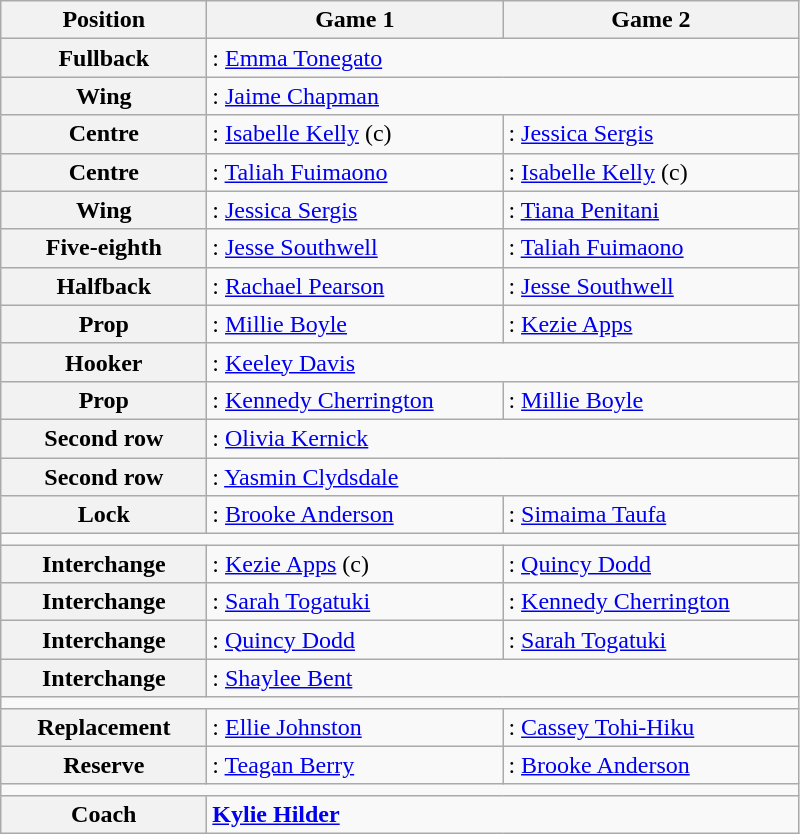<table class="wikitable">
<tr>
<th style="width:130px;">Position</th>
<th style="width:190px;">Game 1</th>
<th style="width:190px;">Game 2</th>
</tr>
<tr>
<th>Fullback</th>
<td colspan=2>: <a href='#'>Emma Tonegato</a></td>
</tr>
<tr>
<th>Wing</th>
<td colspan=2>: <a href='#'>Jaime Chapman</a></td>
</tr>
<tr>
<th>Centre</th>
<td>: <a href='#'>Isabelle Kelly</a> (c)</td>
<td>: <a href='#'>Jessica Sergis</a></td>
</tr>
<tr>
<th>Centre</th>
<td>: <a href='#'>Taliah Fuimaono</a></td>
<td>: <a href='#'>Isabelle Kelly</a> (c)</td>
</tr>
<tr>
<th>Wing</th>
<td>: <a href='#'>Jessica Sergis</a></td>
<td>: <a href='#'>Tiana Penitani</a></td>
</tr>
<tr>
<th>Five-eighth</th>
<td>: <a href='#'>Jesse Southwell</a></td>
<td>: <a href='#'>Taliah Fuimaono</a></td>
</tr>
<tr>
<th>Halfback</th>
<td>: <a href='#'>Rachael Pearson</a></td>
<td>: <a href='#'>Jesse Southwell</a></td>
</tr>
<tr>
<th>Prop</th>
<td>: <a href='#'>Millie Boyle</a></td>
<td>: <a href='#'>Kezie Apps</a></td>
</tr>
<tr>
<th>Hooker</th>
<td colspan=2>: <a href='#'>Keeley Davis</a></td>
</tr>
<tr>
<th>Prop</th>
<td>: <a href='#'>Kennedy Cherrington</a></td>
<td>: <a href='#'>Millie Boyle</a></td>
</tr>
<tr>
<th>Second row</th>
<td colspan=2>: <a href='#'>Olivia Kernick</a></td>
</tr>
<tr>
<th>Second row</th>
<td colspan=2>: <a href='#'>Yasmin Clydsdale</a></td>
</tr>
<tr>
<th>Lock</th>
<td>: <a href='#'>Brooke Anderson</a></td>
<td>: <a href='#'>Simaima Taufa</a></td>
</tr>
<tr>
<td colspan="3"></td>
</tr>
<tr>
<th>Interchange</th>
<td>: <a href='#'>Kezie Apps</a> (c)</td>
<td>: <a href='#'>Quincy Dodd</a></td>
</tr>
<tr>
<th>Interchange</th>
<td>: <a href='#'>Sarah Togatuki</a></td>
<td>: <a href='#'>Kennedy Cherrington</a></td>
</tr>
<tr>
<th>Interchange</th>
<td>: <a href='#'>Quincy Dodd</a></td>
<td>: <a href='#'>Sarah Togatuki</a></td>
</tr>
<tr>
<th>Interchange</th>
<td colspan=2>: <a href='#'>Shaylee Bent</a></td>
</tr>
<tr>
<td colspan="3"></td>
</tr>
<tr>
<th>Replacement</th>
<td>: <a href='#'>Ellie Johnston</a></td>
<td>: <a href='#'>Cassey Tohi-Hiku</a></td>
</tr>
<tr>
<th>Reserve</th>
<td>: <a href='#'>Teagan Berry</a></td>
<td>: <a href='#'>Brooke Anderson</a></td>
</tr>
<tr>
<td colspan="3"></td>
</tr>
<tr>
<th>Coach</th>
<td colspan="2"> <strong><a href='#'>Kylie Hilder</a></strong></td>
</tr>
</table>
